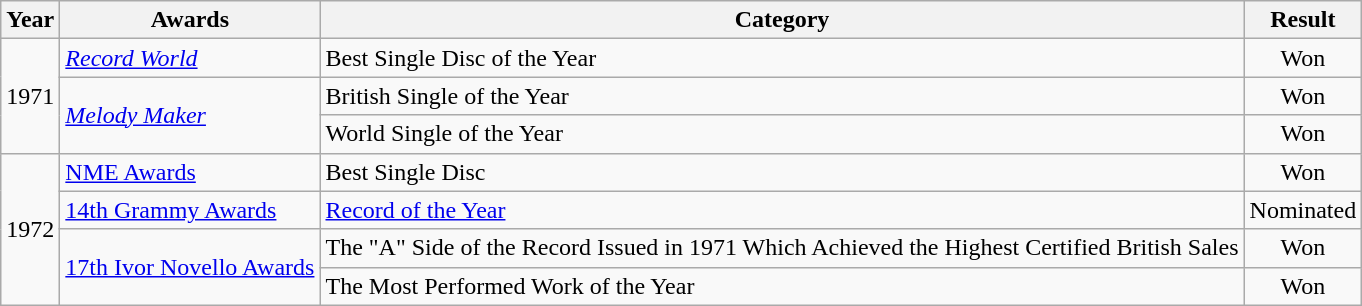<table class="wikitable sortable">
<tr>
<th>Year</th>
<th>Awards</th>
<th>Category</th>
<th>Result</th>
</tr>
<tr>
<td rowspan="3">1971</td>
<td><em><a href='#'>Record World</a></em></td>
<td>Best Single Disc of the Year</td>
<td style="text-align:center;">Won</td>
</tr>
<tr>
<td rowspan="2"><em><a href='#'>Melody Maker</a></em></td>
<td>British Single of the Year</td>
<td style="text-align:center;">Won</td>
</tr>
<tr>
<td>World Single of the Year</td>
<td style="text-align:center;">Won</td>
</tr>
<tr>
<td rowspan="4">1972</td>
<td><a href='#'>NME Awards</a></td>
<td>Best Single Disc</td>
<td style="text-align:center;">Won</td>
</tr>
<tr>
<td><a href='#'>14th Grammy Awards</a></td>
<td><a href='#'>Record of the Year</a></td>
<td style="text-align:center;">Nominated</td>
</tr>
<tr>
<td rowspan="2"><a href='#'>17th Ivor Novello Awards</a></td>
<td>The "A" Side of the Record Issued in 1971 Which Achieved the Highest Certified British Sales</td>
<td style="text-align:center;">Won</td>
</tr>
<tr>
<td>The Most Performed Work of the Year</td>
<td style="text-align:center;">Won</td>
</tr>
</table>
